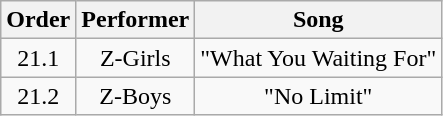<table class="wikitable" style="text-align:center;">
<tr>
<th>Order</th>
<th>Performer</th>
<th>Song</th>
</tr>
<tr>
<td>21.1</td>
<td>Z-Girls</td>
<td>"What You Waiting For"</td>
</tr>
<tr>
<td>21.2</td>
<td>Z-Boys</td>
<td>"No Limit"</td>
</tr>
</table>
